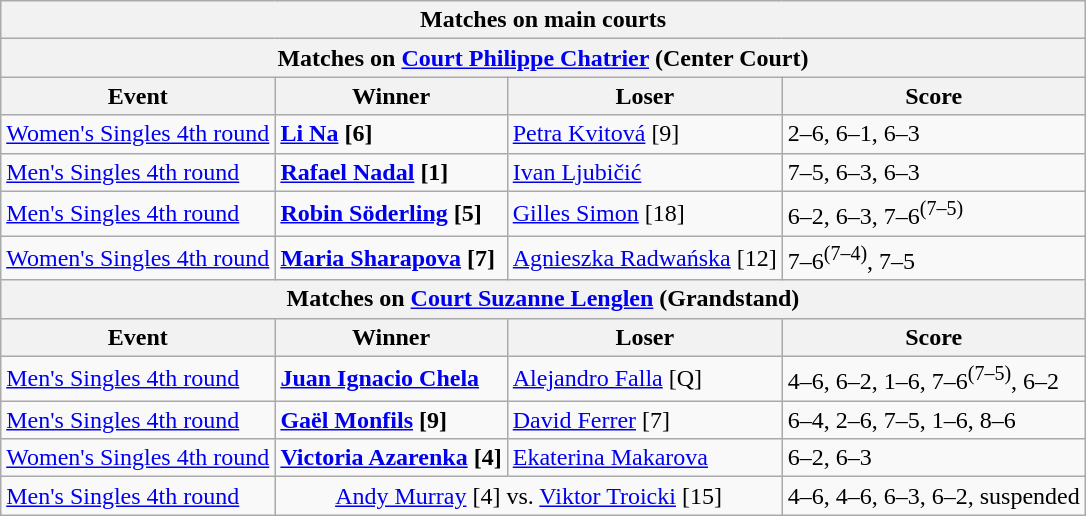<table class="wikitable collapsible uncollapsed" style=margin:auto>
<tr>
<th colspan=4 style=white-space:nowrap>Matches on main courts</th>
</tr>
<tr>
<th colspan=4><strong>Matches on <a href='#'>Court Philippe Chatrier</a> (Center Court)</strong></th>
</tr>
<tr>
<th>Event</th>
<th>Winner</th>
<th>Loser</th>
<th>Score</th>
</tr>
<tr>
<td><a href='#'>Women's Singles 4th round</a></td>
<td> <strong><a href='#'>Li Na</a> [6]</strong></td>
<td> <a href='#'>Petra Kvitová</a> [9]</td>
<td>2–6, 6–1, 6–3</td>
</tr>
<tr>
<td><a href='#'>Men's Singles 4th round</a></td>
<td> <strong><a href='#'>Rafael Nadal</a> [1]</strong></td>
<td> <a href='#'>Ivan Ljubičić</a></td>
<td>7–5, 6–3, 6–3</td>
</tr>
<tr>
<td><a href='#'>Men's Singles 4th round</a></td>
<td> <strong><a href='#'>Robin Söderling</a> [5]</strong></td>
<td> <a href='#'>Gilles Simon</a> [18]</td>
<td>6–2, 6–3, 7–6<sup>(7–5)</sup></td>
</tr>
<tr>
<td><a href='#'>Women's Singles 4th round</a></td>
<td> <strong><a href='#'>Maria Sharapova</a> [7] </strong></td>
<td> <a href='#'>Agnieszka Radwańska</a> [12]</td>
<td>7–6<sup>(7–4)</sup>, 7–5</td>
</tr>
<tr>
<th colspan=4><strong>Matches on <a href='#'>Court Suzanne Lenglen</a> (Grandstand)</strong></th>
</tr>
<tr>
<th>Event</th>
<th>Winner</th>
<th>Loser</th>
<th>Score</th>
</tr>
<tr>
<td><a href='#'>Men's Singles 4th round</a></td>
<td> <strong><a href='#'>Juan Ignacio Chela</a></strong></td>
<td> <a href='#'>Alejandro Falla</a> [Q]</td>
<td>4–6, 6–2, 1–6, 7–6<sup>(7–5)</sup>, 6–2</td>
</tr>
<tr>
<td><a href='#'>Men's Singles 4th round</a></td>
<td> <strong><a href='#'>Gaël Monfils</a> [9]</strong></td>
<td> <a href='#'>David Ferrer</a> [7]</td>
<td>6–4, 2–6, 7–5, 1–6, 8–6</td>
</tr>
<tr>
<td><a href='#'>Women's Singles 4th round</a></td>
<td> <strong><a href='#'>Victoria Azarenka</a> [4]</strong></td>
<td> <a href='#'>Ekaterina Makarova</a></td>
<td>6–2, 6–3</td>
</tr>
<tr>
<td><a href='#'>Men's Singles 4th round</a></td>
<td colspan=2 align=center> <a href='#'>Andy Murray</a> [4] vs.  <a href='#'>Viktor Troicki</a> [15]</td>
<td>4–6, 4–6, 6–3, 6–2, suspended</td>
</tr>
</table>
